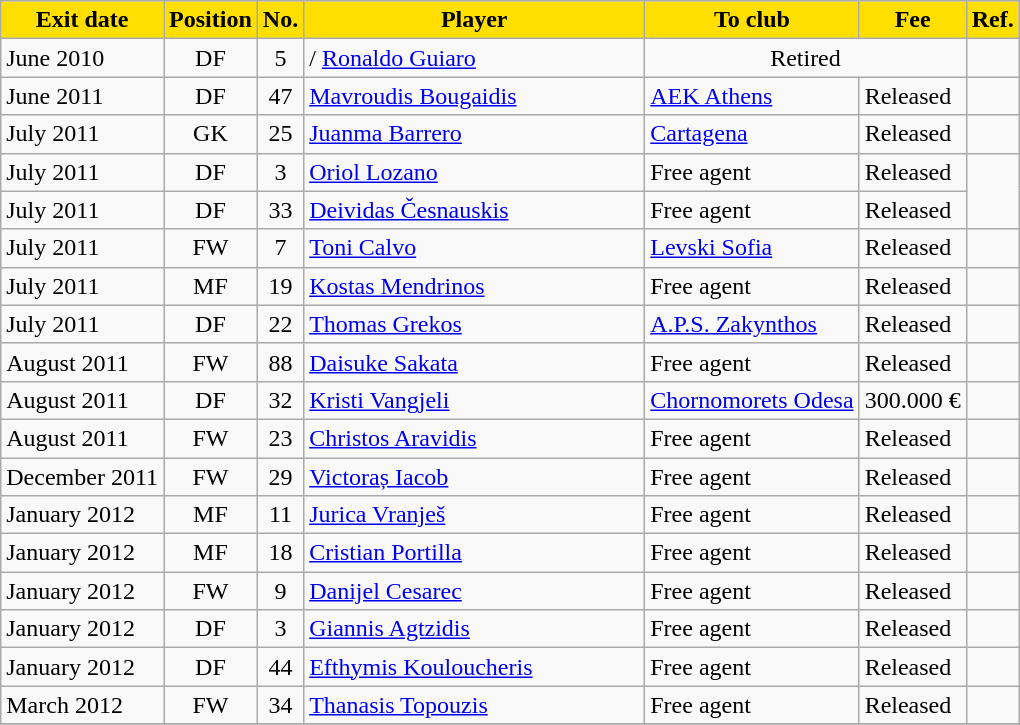<table class="wikitable sortable">
<tr>
<th style="background:#FFDF00; color:black;"><strong>Exit date</strong></th>
<th style="background:#FFDF00; color:black;"><strong>Position</strong></th>
<th style="background:#FFDF00; color:black;"><strong>No.</strong></th>
<th style="background:#FFDF00; color:black;"; width=220><strong>Player</strong></th>
<th style="background:#FFDF00; color:black;"><strong>To club</strong></th>
<th style="background:#FFDF00; color:black;"><strong>Fee</strong></th>
<th style="background:#FFDF00; color:black;"><strong>Ref.</strong></th>
</tr>
<tr>
<td>June 2010</td>
<td style="text-align:center;">DF</td>
<td style="text-align:center;">5</td>
<td style="text-align:left;"> /  <a href='#'>Ronaldo Guiaro</a></td>
<td colspan="2" align=center>Retired</td>
<td></td>
</tr>
<tr>
<td>June 2011</td>
<td style="text-align:center;">DF</td>
<td style="text-align:center;">47</td>
<td style="text-align:left;"> <a href='#'>Mavroudis Bougaidis</a></td>
<td style="text-align:left;"> <a href='#'>AEK Athens</a></td>
<td>Released</td>
<td></td>
</tr>
<tr>
<td>July 2011</td>
<td style="text-align:center;">GK</td>
<td style="text-align:center;">25</td>
<td style="text-align:left;"> <a href='#'>Juanma Barrero</a></td>
<td style="text-align:left;"> <a href='#'>Cartagena</a></td>
<td>Released</td>
<td></td>
</tr>
<tr>
<td>July 2011</td>
<td style="text-align:center;">DF</td>
<td style="text-align:center;">3</td>
<td style="text-align:left;"> <a href='#'>Oriol Lozano</a></td>
<td style="text-align:left;">Free agent</td>
<td>Released</td>
<td rowspan=2></td>
</tr>
<tr>
<td>July 2011</td>
<td style="text-align:center;">DF</td>
<td style="text-align:center;">33</td>
<td style="text-align:left;"> <a href='#'>Deividas Česnauskis</a></td>
<td style="text-align:left;">Free agent</td>
<td>Released</td>
</tr>
<tr>
<td>July 2011</td>
<td style="text-align:center;">FW</td>
<td style="text-align:center;">7</td>
<td style="text-align:left;"> <a href='#'>Toni Calvo</a></td>
<td style="text-align:left;"> <a href='#'>Levski Sofia</a></td>
<td>Released</td>
<td></td>
</tr>
<tr>
<td>July 2011</td>
<td style="text-align:center;">MF</td>
<td style="text-align:center;">19</td>
<td style="text-align:left;"> <a href='#'>Kostas Mendrinos</a></td>
<td style="text-align:left;">Free agent</td>
<td>Released</td>
<td></td>
</tr>
<tr>
<td>July 2011</td>
<td style="text-align:center;">DF</td>
<td style="text-align:center;">22</td>
<td style="text-align:left;"> <a href='#'>Thomas Grekos</a></td>
<td style="text-align:left;"> <a href='#'>A.P.S. Zakynthos</a></td>
<td>Released</td>
<td></td>
</tr>
<tr>
<td>August 2011</td>
<td style="text-align:center;">FW</td>
<td style="text-align:center;">88</td>
<td style="text-align:left;"> <a href='#'>Daisuke Sakata</a></td>
<td style="text-align:left;">Free agent</td>
<td>Released</td>
<td></td>
</tr>
<tr>
<td>August 2011</td>
<td style="text-align:center;">DF</td>
<td style="text-align:center;">32</td>
<td style="text-align:left;"> <a href='#'>Kristi Vangjeli</a></td>
<td style="text-align:left;"> <a href='#'>Chornomorets Odesa</a></td>
<td>300.000 €</td>
<td></td>
</tr>
<tr>
<td>August 2011</td>
<td style="text-align:center;">FW</td>
<td style="text-align:center;">23</td>
<td style="text-align:left;"> <a href='#'>Christos Aravidis</a></td>
<td style="text-align:left;">Free agent</td>
<td>Released</td>
<td></td>
</tr>
<tr>
<td>December 2011</td>
<td style="text-align:center;">FW</td>
<td style="text-align:center;">29</td>
<td style="text-align:left;"> <a href='#'>Victoraș Iacob</a></td>
<td style="text-align:left;">Free agent</td>
<td>Released</td>
<td></td>
</tr>
<tr>
<td>January 2012</td>
<td style="text-align:center;">MF</td>
<td style="text-align:center;">11</td>
<td style="text-align:left;"> <a href='#'>Jurica Vranješ</a></td>
<td style="text-align:left;">Free agent</td>
<td>Released</td>
<td></td>
</tr>
<tr>
<td>January 2012</td>
<td style="text-align:center;">MF</td>
<td style="text-align:center;">18</td>
<td style="text-align:left;"> <a href='#'>Cristian Portilla</a></td>
<td style="text-align:left;">Free agent</td>
<td>Released</td>
<td></td>
</tr>
<tr>
<td>January 2012</td>
<td style="text-align:center;">FW</td>
<td style="text-align:center;">9</td>
<td style="text-align:left;"> <a href='#'>Danijel Cesarec</a></td>
<td style="text-align:left;">Free agent</td>
<td>Released</td>
<td></td>
</tr>
<tr>
<td>January 2012</td>
<td style="text-align:center;">DF</td>
<td style="text-align:center;">3</td>
<td style="text-align:left;"> <a href='#'>Giannis Agtzidis</a></td>
<td style="text-align:left;">Free agent</td>
<td>Released</td>
<td></td>
</tr>
<tr>
<td>January 2012</td>
<td style="text-align:center;">DF</td>
<td style="text-align:center;">44</td>
<td style="text-align:left;"> <a href='#'>Efthymis Kouloucheris</a></td>
<td style="text-align:left;">Free agent</td>
<td>Released</td>
<td></td>
</tr>
<tr>
<td>March 2012</td>
<td style="text-align:center;">FW</td>
<td style="text-align:center;">34</td>
<td style="text-align:left;"> <a href='#'>Thanasis Topouzis</a></td>
<td style="text-align:left;">Free agent</td>
<td>Released</td>
<td></td>
</tr>
<tr>
</tr>
</table>
